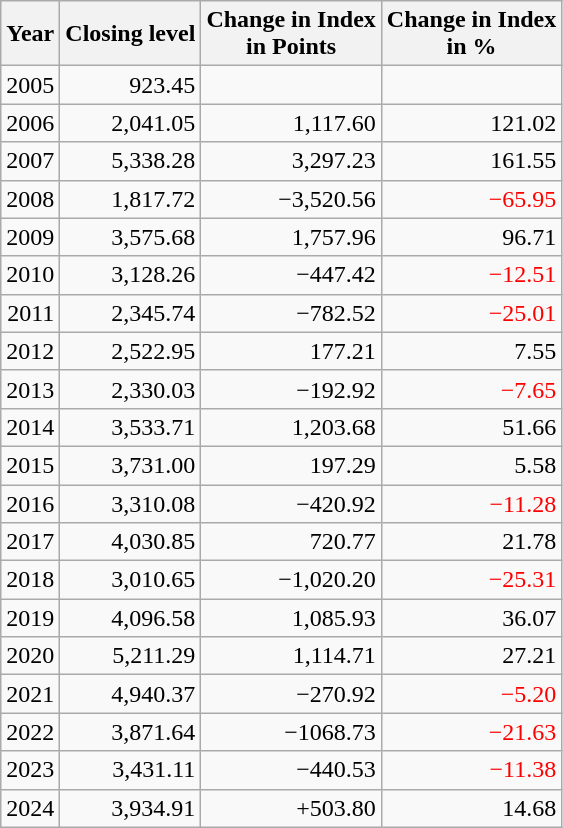<table class="wikitable sortable" style="text-align:right;">
<tr>
<th>Year</th>
<th>Closing level</th>
<th>Change in Index<br>in Points</th>
<th>Change in Index<br>in %</th>
</tr>
<tr>
<td>2005</td>
<td>923.45</td>
<td></td>
<td></td>
</tr>
<tr>
<td>2006</td>
<td>2,041.05</td>
<td>1,117.60</td>
<td>121.02</td>
</tr>
<tr>
<td>2007</td>
<td>5,338.28</td>
<td>3,297.23</td>
<td>161.55</td>
</tr>
<tr>
<td>2008</td>
<td>1,817.72</td>
<td>−3,520.56</td>
<td style="color:red">−65.95</td>
</tr>
<tr>
<td>2009</td>
<td>3,575.68</td>
<td>1,757.96</td>
<td>96.71</td>
</tr>
<tr>
<td>2010</td>
<td>3,128.26</td>
<td>−447.42</td>
<td style="color:red">−12.51</td>
</tr>
<tr>
<td>2011</td>
<td>2,345.74</td>
<td>−782.52</td>
<td style="color:red">−25.01</td>
</tr>
<tr>
<td>2012</td>
<td>2,522.95</td>
<td>177.21</td>
<td>7.55</td>
</tr>
<tr>
<td>2013</td>
<td>2,330.03</td>
<td>−192.92</td>
<td style="color:red">−7.65</td>
</tr>
<tr>
<td>2014</td>
<td>3,533.71</td>
<td>1,203.68</td>
<td>51.66</td>
</tr>
<tr>
<td>2015</td>
<td>3,731.00</td>
<td>197.29</td>
<td>5.58</td>
</tr>
<tr>
<td>2016</td>
<td>3,310.08</td>
<td>−420.92</td>
<td style="color:red">−11.28</td>
</tr>
<tr>
<td>2017</td>
<td>4,030.85</td>
<td>720.77</td>
<td>21.78</td>
</tr>
<tr>
<td>2018</td>
<td>3,010.65</td>
<td>−1,020.20</td>
<td style="color:red">−25.31</td>
</tr>
<tr>
<td>2019</td>
<td>4,096.58</td>
<td>1,085.93</td>
<td>36.07</td>
</tr>
<tr>
<td>2020</td>
<td>5,211.29</td>
<td>1,114.71</td>
<td>27.21</td>
</tr>
<tr>
<td>2021</td>
<td>4,940.37</td>
<td>−270.92</td>
<td style="color:red">−5.20</td>
</tr>
<tr>
<td>2022</td>
<td>3,871.64</td>
<td>−1068.73</td>
<td style="color:red">−21.63</td>
</tr>
<tr>
<td>2023</td>
<td>3,431.11</td>
<td>−440.53</td>
<td style="color:red">−11.38</td>
</tr>
<tr>
<td>2024</td>
<td>3,934.91</td>
<td>+503.80</td>
<td>14.68</td>
</tr>
</table>
